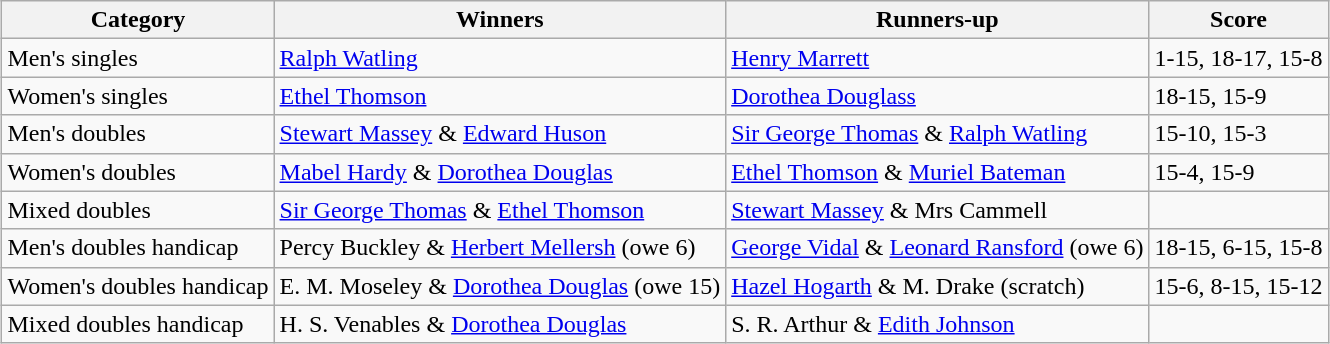<table class=wikitable style="margin:auto;">
<tr>
<th>Category</th>
<th>Winners</th>
<th>Runners-up</th>
<th>Score</th>
</tr>
<tr>
<td>Men's singles</td>
<td> <a href='#'>Ralph Watling</a></td>
<td> <a href='#'>Henry Marrett</a></td>
<td>1-15, 18-17, 15-8</td>
</tr>
<tr>
<td>Women's singles</td>
<td> <a href='#'>Ethel Thomson</a></td>
<td> <a href='#'>Dorothea Douglass</a></td>
<td>18-15, 15-9</td>
</tr>
<tr>
<td>Men's doubles</td>
<td> <a href='#'>Stewart Massey</a> & <a href='#'>Edward Huson</a></td>
<td> <a href='#'>Sir George Thomas</a> & <a href='#'>Ralph Watling</a></td>
<td>15-10, 15-3</td>
</tr>
<tr>
<td>Women's doubles</td>
<td> <a href='#'>Mabel Hardy</a> & <a href='#'>Dorothea Douglas</a></td>
<td> <a href='#'>Ethel Thomson</a> & <a href='#'>Muriel Bateman</a></td>
<td>15-4, 15-9</td>
</tr>
<tr>
<td>Mixed doubles</td>
<td> <a href='#'>Sir George Thomas</a> & <a href='#'>Ethel Thomson</a></td>
<td> <a href='#'>Stewart Massey</a> & Mrs Cammell</td>
<td></td>
</tr>
<tr>
<td>Men's doubles handicap</td>
<td> Percy Buckley & <a href='#'>Herbert Mellersh</a> (owe 6)</td>
<td> <a href='#'>George Vidal</a> & <a href='#'>Leonard Ransford</a> (owe 6)</td>
<td>18-15, 6-15, 15-8</td>
</tr>
<tr>
<td>Women's doubles handicap</td>
<td> E. M. Moseley & <a href='#'>Dorothea Douglas</a> (owe 15)</td>
<td> <a href='#'>Hazel Hogarth</a> & M. Drake (scratch)</td>
<td>15-6, 8-15, 15-12</td>
</tr>
<tr>
<td>Mixed doubles handicap</td>
<td> H. S. Venables & <a href='#'>Dorothea Douglas</a></td>
<td> S. R. Arthur & <a href='#'>Edith Johnson</a></td>
<td></td>
</tr>
</table>
